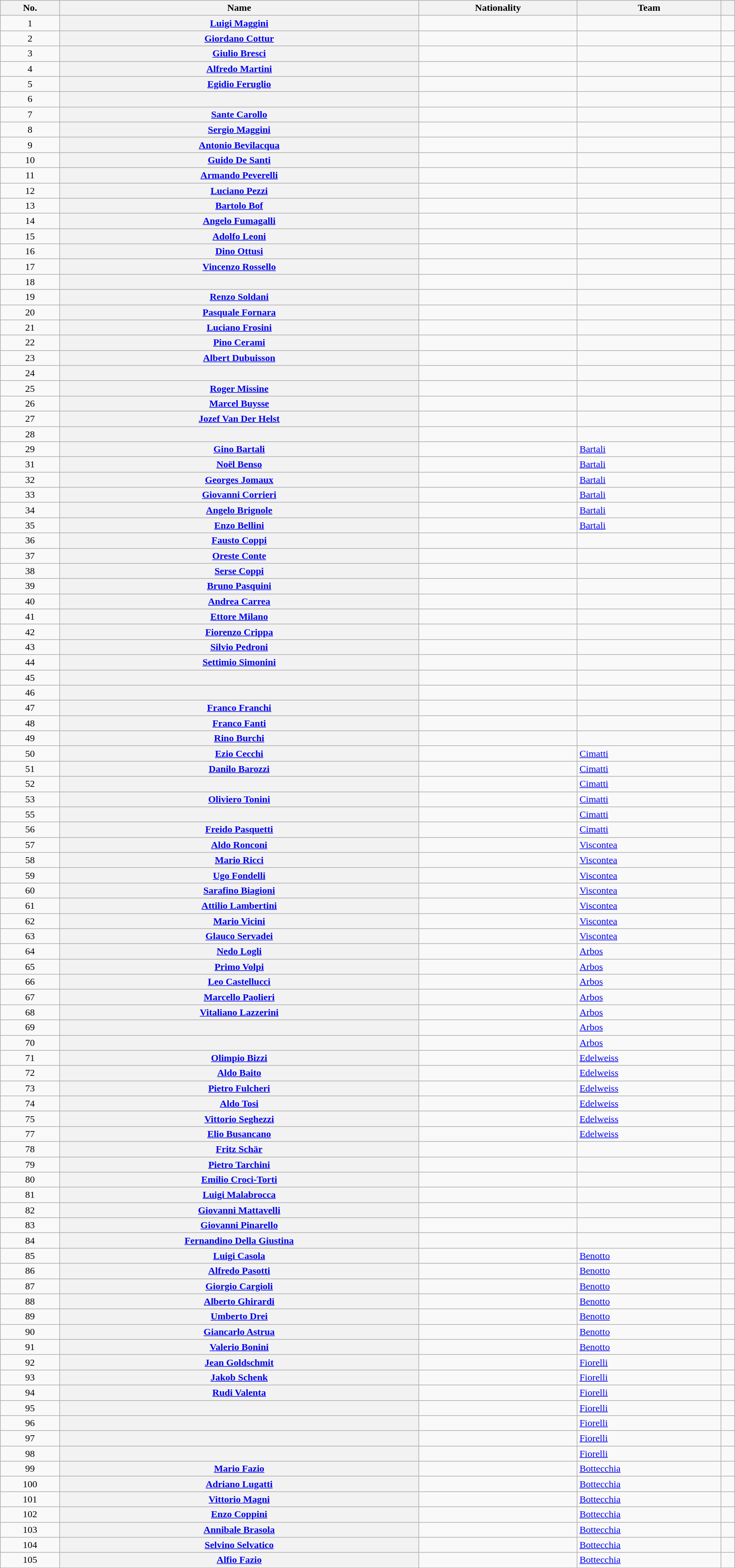<table class="wikitable plainrowheaders sortable" style="width:97%">
<tr>
<th scope="col">No.</th>
<th scope="col">Name</th>
<th scope="col">Nationality</th>
<th scope="col">Team</th>
<th scope="col" class="unsortable"></th>
</tr>
<tr>
<td style="text-align:center;">1</td>
<th scope="row"><a href='#'>Luigi Maggini</a></th>
<td></td>
<td></td>
<td style="text-align:center;"></td>
</tr>
<tr>
<td style="text-align:center;">2</td>
<th scope="row"><a href='#'>Giordano Cottur</a></th>
<td></td>
<td></td>
<td style="text-align:center;"></td>
</tr>
<tr>
<td style="text-align:center;">3</td>
<th scope="row"><a href='#'>Giulio Bresci</a></th>
<td></td>
<td></td>
<td style="text-align:center;"></td>
</tr>
<tr>
<td style="text-align:center;">4</td>
<th scope="row"><a href='#'>Alfredo Martini</a></th>
<td></td>
<td></td>
<td style="text-align:center;"></td>
</tr>
<tr>
<td style="text-align:center;">5</td>
<th scope="row"><a href='#'>Egidio Feruglio</a></th>
<td></td>
<td></td>
<td style="text-align:center;"></td>
</tr>
<tr>
<td style="text-align:center;">6</td>
<th scope="row"></th>
<td></td>
<td></td>
<td style="text-align:center;"></td>
</tr>
<tr>
<td style="text-align:center;">7</td>
<th scope="row"><a href='#'>Sante Carollo</a></th>
<td></td>
<td></td>
<td style="text-align:center;"></td>
</tr>
<tr>
<td style="text-align:center;">8</td>
<th scope="row"><a href='#'>Sergio Maggini</a></th>
<td></td>
<td></td>
<td style="text-align:center;"></td>
</tr>
<tr>
<td style="text-align:center;">9</td>
<th scope="row"><a href='#'>Antonio Bevilacqua</a></th>
<td></td>
<td></td>
<td style="text-align:center;"></td>
</tr>
<tr>
<td style="text-align:center;">10</td>
<th scope="row"><a href='#'>Guido De Santi</a></th>
<td></td>
<td></td>
<td style="text-align:center;"></td>
</tr>
<tr>
<td style="text-align:center;">11</td>
<th scope="row"><a href='#'>Armando Peverelli</a></th>
<td></td>
<td></td>
<td style="text-align:center;"></td>
</tr>
<tr>
<td style="text-align:center;">12</td>
<th scope="row"><a href='#'>Luciano Pezzi</a></th>
<td></td>
<td></td>
<td style="text-align:center;"></td>
</tr>
<tr>
<td style="text-align:center;">13</td>
<th scope="row"><a href='#'>Bartolo Bof</a></th>
<td></td>
<td></td>
<td style="text-align:center;"></td>
</tr>
<tr>
<td style="text-align:center;">14</td>
<th scope="row"><a href='#'>Angelo Fumagalli</a></th>
<td></td>
<td></td>
<td style="text-align:center;"></td>
</tr>
<tr>
<td style="text-align:center;">15</td>
<th scope="row"><a href='#'>Adolfo Leoni</a></th>
<td></td>
<td></td>
<td style="text-align:center;"></td>
</tr>
<tr>
<td style="text-align:center;">16</td>
<th scope="row"><a href='#'>Dino Ottusi</a></th>
<td></td>
<td></td>
<td style="text-align:center;"></td>
</tr>
<tr>
<td style="text-align:center;">17</td>
<th scope="row"><a href='#'>Vincenzo Rossello</a></th>
<td></td>
<td></td>
<td style="text-align:center;"></td>
</tr>
<tr>
<td style="text-align:center;">18</td>
<th scope="row"></th>
<td></td>
<td></td>
<td style="text-align:center;"></td>
</tr>
<tr>
<td style="text-align:center;">19</td>
<th scope="row"><a href='#'>Renzo Soldani</a></th>
<td></td>
<td></td>
<td style="text-align:center;"></td>
</tr>
<tr>
<td style="text-align:center;">20</td>
<th scope="row"><a href='#'>Pasquale Fornara</a></th>
<td></td>
<td></td>
<td style="text-align:center;"></td>
</tr>
<tr>
<td style="text-align:center;">21</td>
<th scope="row"><a href='#'>Luciano Frosini</a></th>
<td></td>
<td></td>
<td style="text-align:center;"></td>
</tr>
<tr>
<td style="text-align:center;">22</td>
<th scope="row"><a href='#'>Pino Cerami</a></th>
<td></td>
<td></td>
<td style="text-align:center;"></td>
</tr>
<tr>
<td style="text-align:center;">23</td>
<th scope="row"><a href='#'>Albert Dubuisson</a></th>
<td></td>
<td></td>
<td style="text-align:center;"></td>
</tr>
<tr>
<td style="text-align:center;">24</td>
<th scope="row"></th>
<td></td>
<td></td>
<td style="text-align:center;"></td>
</tr>
<tr>
<td style="text-align:center;">25</td>
<th scope="row"><a href='#'>Roger Missine</a></th>
<td></td>
<td></td>
<td style="text-align:center;"></td>
</tr>
<tr>
<td style="text-align:center;">26</td>
<th scope="row"><a href='#'>Marcel Buysse</a></th>
<td></td>
<td></td>
<td style="text-align:center;"></td>
</tr>
<tr>
<td style="text-align:center;">27</td>
<th scope="row"><a href='#'>Jozef Van Der Helst</a></th>
<td></td>
<td></td>
<td style="text-align:center;"></td>
</tr>
<tr>
<td style="text-align:center;">28</td>
<th scope="row"></th>
<td></td>
<td></td>
<td style="text-align:center;"></td>
</tr>
<tr>
<td style="text-align:center;">29</td>
<th scope="row"><a href='#'>Gino Bartali</a></th>
<td></td>
<td><a href='#'>Bartali</a></td>
<td style="text-align:center;"></td>
</tr>
<tr>
<td style="text-align:center;">31</td>
<th scope="row"><a href='#'>Noël Benso</a></th>
<td></td>
<td><a href='#'>Bartali</a></td>
<td style="text-align:center;"></td>
</tr>
<tr>
<td style="text-align:center;">32</td>
<th scope="row"><a href='#'>Georges Jomaux</a></th>
<td></td>
<td><a href='#'>Bartali</a></td>
<td style="text-align:center;"></td>
</tr>
<tr>
<td style="text-align:center;">33</td>
<th scope="row"><a href='#'>Giovanni Corrieri</a></th>
<td></td>
<td><a href='#'>Bartali</a></td>
<td style="text-align:center;"></td>
</tr>
<tr>
<td style="text-align:center;">34</td>
<th scope="row"><a href='#'>Angelo Brignole</a></th>
<td></td>
<td><a href='#'>Bartali</a></td>
<td style="text-align:center;"></td>
</tr>
<tr>
<td style="text-align:center;">35</td>
<th scope="row"><a href='#'>Enzo Bellini</a></th>
<td></td>
<td><a href='#'>Bartali</a></td>
<td style="text-align:center;"></td>
</tr>
<tr>
<td style="text-align:center;">36</td>
<th scope="row"><a href='#'>Fausto Coppi</a></th>
<td></td>
<td></td>
<td style="text-align:center;"></td>
</tr>
<tr>
<td style="text-align:center;">37</td>
<th scope="row"><a href='#'>Oreste Conte</a></th>
<td></td>
<td></td>
<td style="text-align:center;"></td>
</tr>
<tr>
<td style="text-align:center;">38</td>
<th scope="row"><a href='#'>Serse Coppi</a></th>
<td></td>
<td></td>
<td style="text-align:center;"></td>
</tr>
<tr>
<td style="text-align:center;">39</td>
<th scope="row"><a href='#'>Bruno Pasquini</a></th>
<td></td>
<td></td>
<td style="text-align:center;"></td>
</tr>
<tr>
<td style="text-align:center;">40</td>
<th scope="row"><a href='#'>Andrea Carrea</a></th>
<td></td>
<td></td>
<td style="text-align:center;"></td>
</tr>
<tr>
<td style="text-align:center;">41</td>
<th scope="row"><a href='#'>Ettore Milano</a></th>
<td></td>
<td></td>
<td style="text-align:center;"></td>
</tr>
<tr>
<td style="text-align:center;">42</td>
<th scope="row"><a href='#'>Fiorenzo Crippa</a></th>
<td></td>
<td></td>
<td style="text-align:center;"></td>
</tr>
<tr>
<td style="text-align:center;">43</td>
<th scope="row"><a href='#'>Silvio Pedroni</a></th>
<td></td>
<td></td>
<td style="text-align:center;"></td>
</tr>
<tr>
<td style="text-align:center;">44</td>
<th scope="row"><a href='#'>Settimio Simonini</a></th>
<td></td>
<td></td>
<td style="text-align:center;"></td>
</tr>
<tr>
<td style="text-align:center;">45</td>
<th scope="row"></th>
<td></td>
<td></td>
<td style="text-align:center;"></td>
</tr>
<tr>
<td style="text-align:center;">46</td>
<th scope="row"></th>
<td></td>
<td></td>
<td style="text-align:center;"></td>
</tr>
<tr>
<td style="text-align:center;">47</td>
<th scope="row"><a href='#'>Franco Franchi</a></th>
<td></td>
<td></td>
<td style="text-align:center;"></td>
</tr>
<tr>
<td style="text-align:center;">48</td>
<th scope="row"><a href='#'>Franco Fanti</a></th>
<td></td>
<td></td>
<td style="text-align:center;"></td>
</tr>
<tr>
<td style="text-align:center;">49</td>
<th scope="row"><a href='#'>Rino Burchi</a></th>
<td></td>
<td></td>
<td style="text-align:center;"></td>
</tr>
<tr>
<td style="text-align:center;">50</td>
<th scope="row"><a href='#'>Ezio Cecchi</a></th>
<td></td>
<td><a href='#'>Cimatti</a></td>
<td style="text-align:center;"></td>
</tr>
<tr>
<td style="text-align:center;">51</td>
<th scope="row"><a href='#'>Danilo Barozzi</a></th>
<td></td>
<td><a href='#'>Cimatti</a></td>
<td style="text-align:center;"></td>
</tr>
<tr>
<td style="text-align:center;">52</td>
<th scope="row"></th>
<td></td>
<td><a href='#'>Cimatti</a></td>
<td style="text-align:center;"></td>
</tr>
<tr>
<td style="text-align:center;">53</td>
<th scope="row"><a href='#'>Oliviero Tonini</a></th>
<td></td>
<td><a href='#'>Cimatti</a></td>
<td style="text-align:center;"></td>
</tr>
<tr>
<td style="text-align:center;">55</td>
<th scope="row"></th>
<td></td>
<td><a href='#'>Cimatti</a></td>
<td style="text-align:center;"></td>
</tr>
<tr>
<td style="text-align:center;">56</td>
<th scope="row"><a href='#'>Freido Pasquetti</a></th>
<td></td>
<td><a href='#'>Cimatti</a></td>
<td style="text-align:center;"></td>
</tr>
<tr>
<td style="text-align:center;">57</td>
<th scope="row"><a href='#'>Aldo Ronconi</a></th>
<td></td>
<td><a href='#'>Viscontea</a></td>
<td style="text-align:center;"></td>
</tr>
<tr>
<td style="text-align:center;">58</td>
<th scope="row"><a href='#'>Mario Ricci</a></th>
<td></td>
<td><a href='#'>Viscontea</a></td>
<td style="text-align:center;"></td>
</tr>
<tr>
<td style="text-align:center;">59</td>
<th scope="row"><a href='#'>Ugo Fondelli</a></th>
<td></td>
<td><a href='#'>Viscontea</a></td>
<td style="text-align:center;"></td>
</tr>
<tr>
<td style="text-align:center;">60</td>
<th scope="row"><a href='#'>Sarafino Biagioni</a></th>
<td></td>
<td><a href='#'>Viscontea</a></td>
<td style="text-align:center;"></td>
</tr>
<tr>
<td style="text-align:center;">61</td>
<th scope="row"><a href='#'>Attilio Lambertini</a></th>
<td></td>
<td><a href='#'>Viscontea</a></td>
<td style="text-align:center;"></td>
</tr>
<tr>
<td style="text-align:center;">62</td>
<th scope="row"><a href='#'>Mario Vicini</a></th>
<td></td>
<td><a href='#'>Viscontea</a></td>
<td style="text-align:center;"></td>
</tr>
<tr>
<td style="text-align:center;">63</td>
<th scope="row"><a href='#'>Glauco Servadei</a></th>
<td></td>
<td><a href='#'>Viscontea</a></td>
<td style="text-align:center;"></td>
</tr>
<tr>
<td style="text-align:center;">64</td>
<th scope="row"><a href='#'>Nedo Logli</a></th>
<td></td>
<td><a href='#'>Arbos</a></td>
<td style="text-align:center;"></td>
</tr>
<tr>
<td style="text-align:center;">65</td>
<th scope="row"><a href='#'>Primo Volpi</a></th>
<td></td>
<td><a href='#'>Arbos</a></td>
<td style="text-align:center;"></td>
</tr>
<tr>
<td style="text-align:center;">66</td>
<th scope="row"><a href='#'>Leo Castellucci</a></th>
<td></td>
<td><a href='#'>Arbos</a></td>
<td style="text-align:center;"></td>
</tr>
<tr>
<td style="text-align:center;">67</td>
<th scope="row"><a href='#'>Marcello Paolieri</a></th>
<td></td>
<td><a href='#'>Arbos</a></td>
<td style="text-align:center;"></td>
</tr>
<tr>
<td style="text-align:center;">68</td>
<th scope="row"><a href='#'>Vitaliano Lazzerini</a></th>
<td></td>
<td><a href='#'>Arbos</a></td>
<td style="text-align:center;"></td>
</tr>
<tr>
<td style="text-align:center;">69</td>
<th scope="row"></th>
<td></td>
<td><a href='#'>Arbos</a></td>
<td style="text-align:center;"></td>
</tr>
<tr>
<td style="text-align:center;">70</td>
<th scope="row"></th>
<td></td>
<td><a href='#'>Arbos</a></td>
<td style="text-align:center;"></td>
</tr>
<tr>
<td style="text-align:center;">71</td>
<th scope="row"><a href='#'>Olimpio Bizzi</a></th>
<td></td>
<td><a href='#'>Edelweiss</a></td>
<td style="text-align:center;"></td>
</tr>
<tr>
<td style="text-align:center;">72</td>
<th scope="row"><a href='#'>Aldo Baito</a></th>
<td></td>
<td><a href='#'>Edelweiss</a></td>
<td style="text-align:center;"></td>
</tr>
<tr>
<td style="text-align:center;">73</td>
<th scope="row"><a href='#'>Pietro Fulcheri</a></th>
<td></td>
<td><a href='#'>Edelweiss</a></td>
<td style="text-align:center;"></td>
</tr>
<tr>
<td style="text-align:center;">74</td>
<th scope="row"><a href='#'>Aldo Tosi</a></th>
<td></td>
<td><a href='#'>Edelweiss</a></td>
<td style="text-align:center;"></td>
</tr>
<tr>
<td style="text-align:center;">75</td>
<th scope="row"><a href='#'>Vittorio Seghezzi</a></th>
<td></td>
<td><a href='#'>Edelweiss</a></td>
<td style="text-align:center;"></td>
</tr>
<tr>
<td style="text-align:center;">77</td>
<th scope="row"><a href='#'>Elio Busancano</a></th>
<td></td>
<td><a href='#'>Edelweiss</a></td>
<td style="text-align:center;"></td>
</tr>
<tr>
<td style="text-align:center;">78</td>
<th scope="row"><a href='#'>Fritz Schär</a></th>
<td></td>
<td></td>
<td style="text-align:center;"></td>
</tr>
<tr>
<td style="text-align:center;">79</td>
<th scope="row"><a href='#'>Pietro Tarchini</a></th>
<td></td>
<td></td>
<td style="text-align:center;"></td>
</tr>
<tr>
<td style="text-align:center;">80</td>
<th scope="row"><a href='#'>Emilio Croci-Torti</a></th>
<td></td>
<td></td>
<td style="text-align:center;"></td>
</tr>
<tr>
<td style="text-align:center;">81</td>
<th scope="row"><a href='#'>Luigi Malabrocca</a></th>
<td></td>
<td></td>
<td style="text-align:center;"></td>
</tr>
<tr>
<td style="text-align:center;">82</td>
<th scope="row"><a href='#'>Giovanni Mattavelli</a></th>
<td></td>
<td></td>
<td style="text-align:center;"></td>
</tr>
<tr>
<td style="text-align:center;">83</td>
<th scope="row"><a href='#'>Giovanni Pinarello</a></th>
<td></td>
<td></td>
<td style="text-align:center;"></td>
</tr>
<tr>
<td style="text-align:center;">84</td>
<th scope="row"><a href='#'>Fernandino Della Giustina</a></th>
<td></td>
<td></td>
<td style="text-align:center;"></td>
</tr>
<tr>
<td style="text-align:center;">85</td>
<th scope="row"><a href='#'>Luigi Casola</a></th>
<td></td>
<td><a href='#'>Benotto</a></td>
<td style="text-align:center;"></td>
</tr>
<tr>
<td style="text-align:center;">86</td>
<th scope="row"><a href='#'>Alfredo Pasotti</a></th>
<td></td>
<td><a href='#'>Benotto</a></td>
<td style="text-align:center;"></td>
</tr>
<tr>
<td style="text-align:center;">87</td>
<th scope="row"><a href='#'>Giorgio Cargioli</a></th>
<td></td>
<td><a href='#'>Benotto</a></td>
<td style="text-align:center;"></td>
</tr>
<tr>
<td style="text-align:center;">88</td>
<th scope="row"><a href='#'>Alberto Ghirardi</a></th>
<td></td>
<td><a href='#'>Benotto</a></td>
<td style="text-align:center;"></td>
</tr>
<tr>
<td style="text-align:center;">89</td>
<th scope="row"><a href='#'>Umberto Drei</a></th>
<td></td>
<td><a href='#'>Benotto</a></td>
<td style="text-align:center;"></td>
</tr>
<tr>
<td style="text-align:center;">90</td>
<th scope="row"><a href='#'>Giancarlo Astrua</a></th>
<td></td>
<td><a href='#'>Benotto</a></td>
<td style="text-align:center;"></td>
</tr>
<tr>
<td style="text-align:center;">91</td>
<th scope="row"><a href='#'>Valerio Bonini</a></th>
<td></td>
<td><a href='#'>Benotto</a></td>
<td style="text-align:center;"></td>
</tr>
<tr>
<td style="text-align:center;">92</td>
<th scope="row"><a href='#'>Jean Goldschmit</a></th>
<td></td>
<td><a href='#'>Fiorelli</a></td>
<td style="text-align:center;"></td>
</tr>
<tr>
<td style="text-align:center;">93</td>
<th scope="row"><a href='#'>Jakob Schenk</a></th>
<td></td>
<td><a href='#'>Fiorelli</a></td>
<td style="text-align:center;"></td>
</tr>
<tr>
<td style="text-align:center;">94</td>
<th scope="row"><a href='#'>Rudi Valenta</a></th>
<td></td>
<td><a href='#'>Fiorelli</a></td>
<td style="text-align:center;"></td>
</tr>
<tr>
<td style="text-align:center;">95</td>
<th scope="row"></th>
<td></td>
<td><a href='#'>Fiorelli</a></td>
<td style="text-align:center;"></td>
</tr>
<tr>
<td style="text-align:center;">96</td>
<th scope="row"></th>
<td></td>
<td><a href='#'>Fiorelli</a></td>
<td style="text-align:center;"></td>
</tr>
<tr>
<td style="text-align:center;">97</td>
<th scope="row"></th>
<td></td>
<td><a href='#'>Fiorelli</a></td>
<td style="text-align:center;"></td>
</tr>
<tr>
<td style="text-align:center;">98</td>
<th scope="row"></th>
<td></td>
<td><a href='#'>Fiorelli</a></td>
<td style="text-align:center;"></td>
</tr>
<tr>
<td style="text-align:center;">99</td>
<th scope="row"><a href='#'>Mario Fazio</a></th>
<td></td>
<td><a href='#'>Bottecchia</a></td>
<td style="text-align:center;"></td>
</tr>
<tr>
<td style="text-align:center;">100</td>
<th scope="row"><a href='#'>Adriano Lugatti</a></th>
<td></td>
<td><a href='#'>Bottecchia</a></td>
<td style="text-align:center;"></td>
</tr>
<tr>
<td style="text-align:center;">101</td>
<th scope="row"><a href='#'>Vittorio Magni</a></th>
<td></td>
<td><a href='#'>Bottecchia</a></td>
<td style="text-align:center;"></td>
</tr>
<tr>
<td style="text-align:center;">102</td>
<th scope="row"><a href='#'>Enzo Coppini</a></th>
<td></td>
<td><a href='#'>Bottecchia</a></td>
<td style="text-align:center;"></td>
</tr>
<tr>
<td style="text-align:center;">103</td>
<th scope="row"><a href='#'>Annibale Brasola</a></th>
<td></td>
<td><a href='#'>Bottecchia</a></td>
<td style="text-align:center;"></td>
</tr>
<tr>
<td style="text-align:center;">104</td>
<th scope="row"><a href='#'>Selvino Selvatico</a></th>
<td></td>
<td><a href='#'>Bottecchia</a></td>
<td style="text-align:center;"></td>
</tr>
<tr>
<td style="text-align:center;">105</td>
<th scope="row"><a href='#'>Alfio Fazio</a></th>
<td></td>
<td><a href='#'>Bottecchia</a></td>
<td style="text-align:center;"></td>
</tr>
</table>
